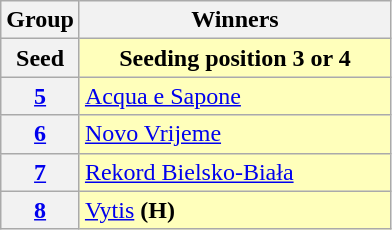<table class="wikitable">
<tr>
<th>Group</th>
<th width=200>Winners</th>
</tr>
<tr>
<th>Seed</th>
<td align=center bgcolor=#FFFFBB><strong>Seeding position 3 or 4</strong></td>
</tr>
<tr>
<th><a href='#'>5</a></th>
<td bgcolor=#FFFFBB> <a href='#'>Acqua e Sapone</a></td>
</tr>
<tr>
<th><a href='#'>6</a></th>
<td bgcolor=#FFFFBB> <a href='#'>Novo Vrijeme</a></td>
</tr>
<tr>
<th><a href='#'>7</a></th>
<td bgcolor=#FFFFBB> <a href='#'>Rekord Bielsko-Biała</a></td>
</tr>
<tr>
<th><a href='#'>8</a></th>
<td bgcolor=#FFFFBB> <a href='#'>Vytis</a> <strong>(H)</strong></td>
</tr>
</table>
